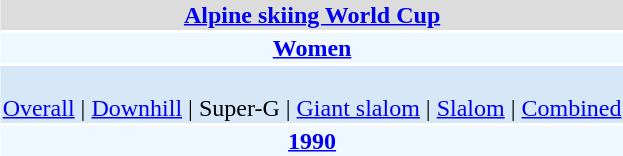<table align="right" class="toccolours" style="margin: 0 0 1em 1em;">
<tr>
<td colspan="2" align=center bgcolor=Gainsboro><strong><a href='#'>Alpine skiing World Cup</a></strong></td>
</tr>
<tr>
<td colspan="2" align=center bgcolor=AliceBlue><strong><a href='#'>Women</a></strong></td>
</tr>
<tr>
<td colspan="2" align=center bgcolor=D6E8F8><br><a href='#'>Overall</a> | 
<a href='#'>Downhill</a> | 
Super-G | 
<a href='#'>Giant slalom</a> | 
<a href='#'>Slalom</a> | 
<a href='#'>Combined</a></td>
</tr>
<tr>
<td colspan="2" align=center bgcolor=AliceBlue><strong><a href='#'>1990</a></strong></td>
</tr>
</table>
